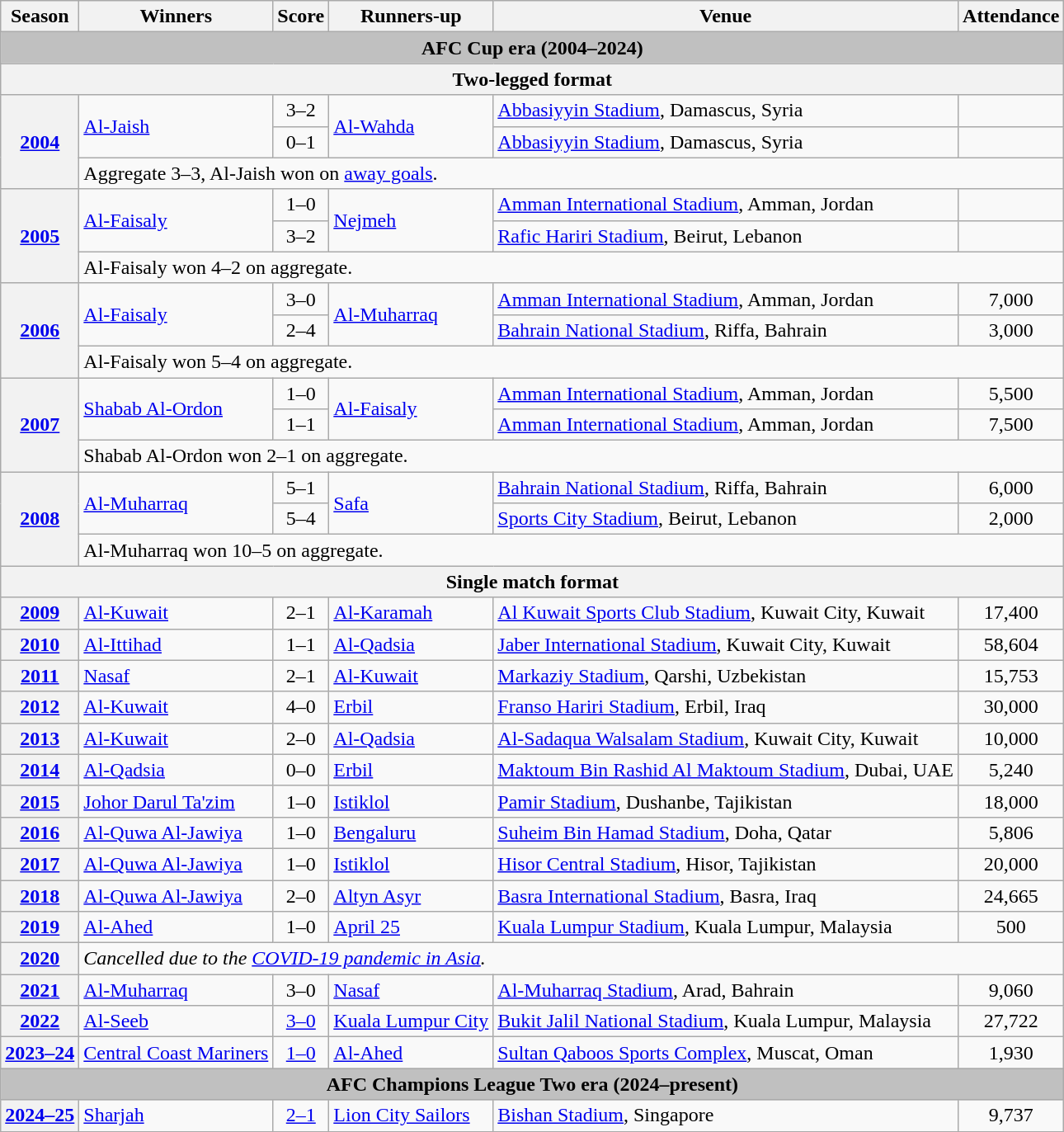<table class="wikitable plainrowheaders sortable">
<tr>
<th scope="col">Season</th>
<th scope="col">Winners</th>
<th scope="col">Score</th>
<th scope="col">Runners-up</th>
<th scope="col">Venue</th>
<th scope="col">Attendance</th>
</tr>
<tr>
<td colspan="6" align="center" bgcolor="#C0C0C0"><strong>AFC Cup era (2004–2024)</strong></td>
</tr>
<tr>
<th colspan="6">Two-legged format</th>
</tr>
<tr>
<th scope=row rowspan=3 style="text-align:center"><strong><a href='#'>2004</a></strong></th>
<td rowspan="2"> <a href='#'>Al-Jaish</a></td>
<td align=center>3–2</td>
<td rowspan=2> <a href='#'>Al-Wahda</a></td>
<td><a href='#'>Abbasiyyin Stadium</a>, Damascus, Syria</td>
<td></td>
</tr>
<tr>
<td align=center>0–1</td>
<td><a href='#'>Abbasiyyin Stadium</a>, Damascus, Syria</td>
<td></td>
</tr>
<tr>
<td colspan="5">Aggregate 3–3, Al-Jaish won on <a href='#'>away goals</a>.</td>
</tr>
<tr>
<th scope=row rowspan=3 style="text-align:center"><strong><a href='#'>2005</a></strong></th>
<td rowspan="2"> <a href='#'>Al-Faisaly</a></td>
<td align=center>1–0</td>
<td rowspan=2> <a href='#'>Nejmeh</a></td>
<td><a href='#'>Amman International Stadium</a>, Amman, Jordan</td>
<td></td>
</tr>
<tr>
<td align=center>3–2</td>
<td><a href='#'>Rafic Hariri Stadium</a>, Beirut, Lebanon</td>
<td></td>
</tr>
<tr>
<td colspan="5">Al-Faisaly won 4–2 on aggregate.</td>
</tr>
<tr>
<th scope=row rowspan=3 style="text-align:center"><strong><a href='#'>2006</a></strong></th>
<td rowspan="2"> <a href='#'>Al-Faisaly</a></td>
<td align=center>3–0</td>
<td rowspan=2> <a href='#'>Al-Muharraq</a></td>
<td><a href='#'>Amman International Stadium</a>, Amman, Jordan</td>
<td align=center>7,000</td>
</tr>
<tr>
<td align=center>2–4</td>
<td><a href='#'>Bahrain National Stadium</a>, Riffa, Bahrain</td>
<td align=center>3,000</td>
</tr>
<tr>
<td colspan="5">Al-Faisaly won 5–4 on aggregate.</td>
</tr>
<tr>
<th scope=row rowspan=3 style="text-align:center"><strong><a href='#'>2007</a></strong></th>
<td rowspan="2"> <a href='#'>Shabab Al-Ordon</a></td>
<td align=center>1–0</td>
<td rowspan=2> <a href='#'>Al-Faisaly</a></td>
<td><a href='#'>Amman International Stadium</a>, Amman, Jordan</td>
<td align=center>5,500</td>
</tr>
<tr>
<td align=center>1–1</td>
<td><a href='#'>Amman International Stadium</a>, Amman, Jordan</td>
<td align=center>7,500</td>
</tr>
<tr>
<td colspan="5">Shabab Al-Ordon won 2–1 on aggregate.</td>
</tr>
<tr>
<th scope=row rowspan=3 style="text-align:center"><strong><a href='#'>2008</a></strong></th>
<td rowspan="2"> <a href='#'>Al-Muharraq</a></td>
<td align=center>5–1</td>
<td rowspan=2> <a href='#'>Safa</a></td>
<td><a href='#'>Bahrain National Stadium</a>, Riffa, Bahrain</td>
<td align=center>6,000</td>
</tr>
<tr>
<td align=center>5–4</td>
<td><a href='#'>Sports City Stadium</a>, Beirut, Lebanon</td>
<td align=center>2,000</td>
</tr>
<tr>
<td colspan="5">Al-Muharraq won 10–5 on aggregate.</td>
</tr>
<tr>
<th colspan="6">Single match format</th>
</tr>
<tr>
<th><a href='#'>2009</a></th>
<td> <a href='#'>Al-Kuwait</a></td>
<td align=center>2–1</td>
<td> <a href='#'>Al-Karamah</a></td>
<td><a href='#'>Al Kuwait Sports Club Stadium</a>, Kuwait City, Kuwait</td>
<td align=center>17,400</td>
</tr>
<tr>
<th><a href='#'>2010</a></th>
<td> <a href='#'>Al-Ittihad</a></td>
<td align=center>1–1 <br></td>
<td> <a href='#'>Al-Qadsia</a></td>
<td><a href='#'>Jaber International Stadium</a>, Kuwait City, Kuwait</td>
<td align=center>58,604</td>
</tr>
<tr>
<th><a href='#'>2011</a></th>
<td> <a href='#'>Nasaf</a></td>
<td align=center>2–1</td>
<td> <a href='#'>Al-Kuwait</a></td>
<td><a href='#'>Markaziy Stadium</a>, Qarshi, Uzbekistan</td>
<td align=center>15,753</td>
</tr>
<tr>
<th><a href='#'>2012</a></th>
<td> <a href='#'>Al-Kuwait</a></td>
<td align=center>4–0</td>
<td> <a href='#'>Erbil</a></td>
<td><a href='#'>Franso Hariri Stadium</a>, Erbil, Iraq</td>
<td align=center>30,000</td>
</tr>
<tr>
<th><a href='#'>2013</a></th>
<td> <a href='#'>Al-Kuwait</a></td>
<td align=center>2–0</td>
<td> <a href='#'>Al-Qadsia</a></td>
<td><a href='#'>Al-Sadaqua Walsalam Stadium</a>, Kuwait City, Kuwait</td>
<td align=center>10,000</td>
</tr>
<tr>
<th><a href='#'>2014</a></th>
<td> <a href='#'>Al-Qadsia</a></td>
<td align=center>0–0 <br></td>
<td> <a href='#'>Erbil</a></td>
<td><a href='#'>Maktoum Bin Rashid Al Maktoum Stadium</a>, Dubai, UAE</td>
<td align=center>5,240</td>
</tr>
<tr>
<th><a href='#'>2015</a></th>
<td> <a href='#'>Johor Darul Ta'zim</a></td>
<td align=center>1–0</td>
<td> <a href='#'>Istiklol</a></td>
<td><a href='#'>Pamir Stadium</a>, Dushanbe, Tajikistan</td>
<td align=center>18,000</td>
</tr>
<tr>
<th><a href='#'>2016</a></th>
<td> <a href='#'>Al-Quwa Al-Jawiya</a></td>
<td align=center>1–0</td>
<td> <a href='#'>Bengaluru</a></td>
<td><a href='#'>Suheim Bin Hamad Stadium</a>, Doha, Qatar</td>
<td align=center>5,806</td>
</tr>
<tr>
<th><a href='#'>2017</a></th>
<td> <a href='#'>Al-Quwa Al-Jawiya</a></td>
<td align=center>1–0</td>
<td> <a href='#'>Istiklol</a></td>
<td><a href='#'>Hisor Central Stadium</a>, Hisor, Tajikistan</td>
<td align=center>20,000</td>
</tr>
<tr>
<th><a href='#'>2018</a></th>
<td> <a href='#'>Al-Quwa Al-Jawiya</a></td>
<td align=center>2–0</td>
<td> <a href='#'>Altyn Asyr</a></td>
<td><a href='#'>Basra International Stadium</a>, Basra, Iraq</td>
<td align=center>24,665</td>
</tr>
<tr>
<th><a href='#'>2019</a></th>
<td> <a href='#'>Al-Ahed</a></td>
<td align=center>1–0</td>
<td> <a href='#'>April 25</a></td>
<td><a href='#'>Kuala Lumpur Stadium</a>, Kuala Lumpur, Malaysia</td>
<td align=center>500</td>
</tr>
<tr>
<th><a href='#'>2020</a></th>
<td colspan="5"><em>Cancelled due to the <a href='#'>COVID-19 pandemic in Asia</a>.</em></td>
</tr>
<tr>
<th><a href='#'>2021</a></th>
<td> <a href='#'>Al-Muharraq</a></td>
<td align=center>3–0</td>
<td> <a href='#'>Nasaf</a></td>
<td><a href='#'>Al-Muharraq Stadium</a>, Arad, Bahrain</td>
<td align=center>9,060</td>
</tr>
<tr>
<th><a href='#'>2022</a></th>
<td> <a href='#'>Al-Seeb</a></td>
<td align=center><a href='#'>3–0</a></td>
<td> <a href='#'>Kuala Lumpur City</a></td>
<td><a href='#'>Bukit Jalil National Stadium</a>, Kuala Lumpur, Malaysia</td>
<td align=center>27,722</td>
</tr>
<tr>
<th><a href='#'>2023–24</a></th>
<td> <a href='#'>Central Coast Mariners</a></td>
<td align=center><a href='#'>1–0</a></td>
<td> <a href='#'>Al-Ahed</a></td>
<td><a href='#'>Sultan Qaboos Sports Complex</a>, Muscat, Oman</td>
<td align=center>1,930</td>
</tr>
<tr>
<td colspan="6" align="center" bgcolor="#C0C0C0"><strong>AFC Champions League Two era (2024–present)</strong></td>
</tr>
<tr>
<th><a href='#'>2024–25</a></th>
<td> <a href='#'>Sharjah</a></td>
<td align=center><a href='#'>2–1</a></td>
<td> <a href='#'>Lion City Sailors</a></td>
<td><a href='#'>Bishan Stadium</a>, Singapore</td>
<td align=center>9,737</td>
</tr>
<tr>
</tr>
</table>
